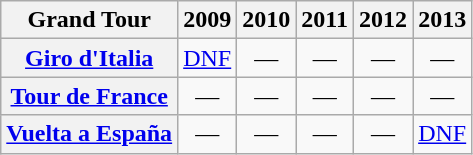<table class="wikitable plainrowheaders">
<tr>
<th>Grand Tour</th>
<th scope="col">2009</th>
<th scope="col">2010</th>
<th scope="col">2011</th>
<th scope="col">2012</th>
<th scope="col">2013</th>
</tr>
<tr style="text-align:center;">
<th scope="row"> <a href='#'>Giro d'Italia</a></th>
<td><a href='#'>DNF</a></td>
<td>—</td>
<td>—</td>
<td>—</td>
<td>—</td>
</tr>
<tr style="text-align:center;">
<th scope="row"> <a href='#'>Tour de France</a></th>
<td>—</td>
<td>—</td>
<td>—</td>
<td>—</td>
<td>—</td>
</tr>
<tr style="text-align:center;">
<th scope="row"> <a href='#'>Vuelta a España</a></th>
<td>—</td>
<td>—</td>
<td>—</td>
<td>—</td>
<td><a href='#'>DNF</a></td>
</tr>
</table>
